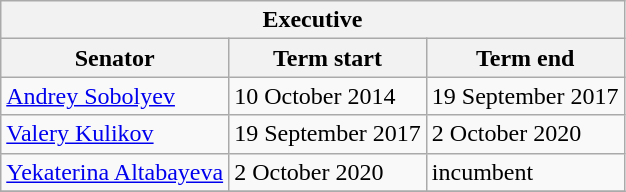<table class="wikitable sortable">
<tr>
<th colspan=3>Executive</th>
</tr>
<tr>
<th>Senator</th>
<th>Term start</th>
<th>Term end</th>
</tr>
<tr>
<td><a href='#'>Andrey Sobolyev</a></td>
<td>10 October 2014</td>
<td>19 September 2017</td>
</tr>
<tr>
<td><a href='#'>Valery Kulikov</a></td>
<td>19 September 2017</td>
<td>2 October 2020</td>
</tr>
<tr>
<td><a href='#'>Yekaterina Altabayeva</a></td>
<td>2 October 2020</td>
<td>incumbent</td>
</tr>
<tr>
</tr>
</table>
